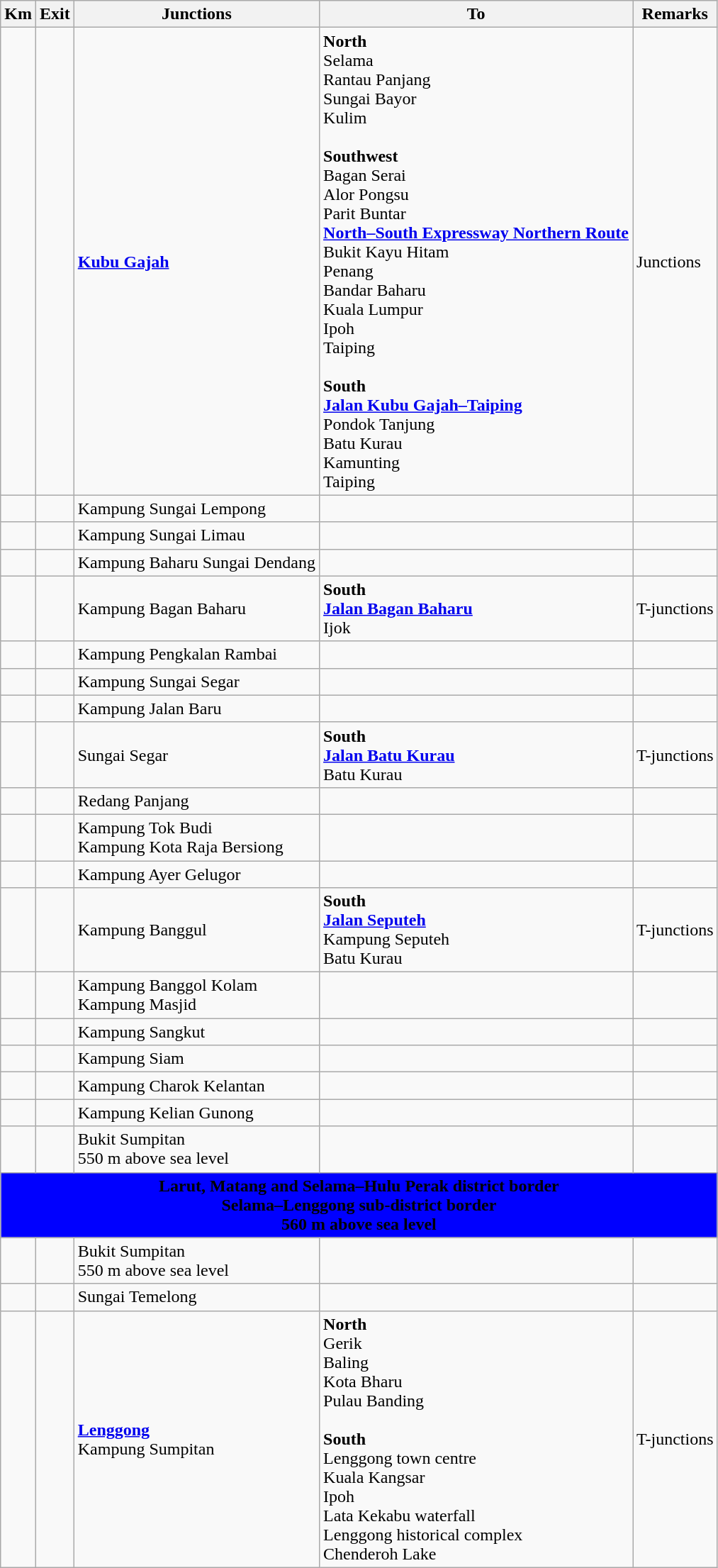<table class="wikitable">
<tr>
<th>Km</th>
<th>Exit</th>
<th>Junctions</th>
<th>To</th>
<th>Remarks</th>
</tr>
<tr>
<td></td>
<td></td>
<td><strong><a href='#'>Kubu Gajah</a></strong></td>
<td><strong>North</strong><br> Selama<br> Rantau Panjang<br> Sungai Bayor<br> Kulim<br><br><strong>Southwest</strong><br> Bagan Serai<br> Alor Pongsu<br> Parit Buntar<br>  <strong><a href='#'>North–South Expressway Northern Route</a></strong><br>Bukit Kayu Hitam<br>Penang<br>Bandar Baharu<br>Kuala Lumpur<br>Ipoh<br>Taiping<br><br><strong>South</strong><br> <strong><a href='#'>Jalan Kubu Gajah–Taiping</a></strong><br>Pondok Tanjung<br>Batu Kurau<br>Kamunting<br>Taiping</td>
<td>Junctions</td>
</tr>
<tr>
<td></td>
<td></td>
<td>Kampung Sungai Lempong</td>
<td></td>
<td></td>
</tr>
<tr>
<td></td>
<td></td>
<td>Kampung Sungai Limau</td>
<td></td>
<td></td>
</tr>
<tr>
<td></td>
<td></td>
<td>Kampung Baharu Sungai Dendang</td>
<td></td>
<td></td>
</tr>
<tr>
<td></td>
<td></td>
<td>Kampung Bagan Baharu</td>
<td><strong>South</strong><br> <strong><a href='#'>Jalan Bagan Baharu</a></strong><br>Ijok</td>
<td>T-junctions</td>
</tr>
<tr>
<td></td>
<td></td>
<td>Kampung Pengkalan Rambai</td>
<td></td>
<td></td>
</tr>
<tr>
<td></td>
<td></td>
<td>Kampung Sungai Segar</td>
<td></td>
<td></td>
</tr>
<tr>
<td></td>
<td></td>
<td>Kampung Jalan Baru</td>
<td></td>
<td></td>
</tr>
<tr>
<td></td>
<td></td>
<td>Sungai Segar</td>
<td><strong>South</strong><br> <strong><a href='#'>Jalan Batu Kurau</a></strong><br>Batu Kurau</td>
<td>T-junctions</td>
</tr>
<tr>
<td></td>
<td></td>
<td>Redang Panjang</td>
<td></td>
<td></td>
</tr>
<tr>
<td></td>
<td></td>
<td>Kampung Tok Budi<br>Kampung Kota Raja Bersiong</td>
<td></td>
<td></td>
</tr>
<tr>
<td></td>
<td></td>
<td>Kampung Ayer Gelugor</td>
<td></td>
<td></td>
</tr>
<tr>
<td></td>
<td></td>
<td>Kampung Banggul</td>
<td><strong>South</strong><br> <strong><a href='#'>Jalan Seputeh</a></strong><br>Kampung Seputeh<br>Batu Kurau</td>
<td>T-junctions</td>
</tr>
<tr>
<td></td>
<td></td>
<td>Kampung Banggol Kolam<br>Kampung Masjid</td>
<td></td>
<td></td>
</tr>
<tr>
<td></td>
<td></td>
<td>Kampung Sangkut</td>
<td></td>
<td></td>
</tr>
<tr>
<td></td>
<td></td>
<td>Kampung Siam</td>
<td></td>
<td></td>
</tr>
<tr>
<td></td>
<td></td>
<td>Kampung Charok Kelantan</td>
<td></td>
<td></td>
</tr>
<tr>
<td></td>
<td></td>
<td>Kampung Kelian Gunong</td>
<td></td>
<td></td>
</tr>
<tr>
<td></td>
<td></td>
<td>Bukit Sumpitan<br>550 m above sea level</td>
<td></td>
<td></td>
</tr>
<tr>
<td colspan="6" style="width:600px; text-align:center" bgcolor="blue"><strong><span>Larut, Matang and Selama–Hulu Perak district border<br>Selama–Lenggong sub-district border<br>560 m above sea level</span></strong></td>
</tr>
<tr>
<td></td>
<td></td>
<td>Bukit Sumpitan<br>550 m above sea level</td>
<td></td>
<td></td>
</tr>
<tr>
<td></td>
<td></td>
<td>Sungai Temelong</td>
<td></td>
<td></td>
</tr>
<tr>
<td></td>
<td></td>
<td><strong><a href='#'>Lenggong</a></strong><br>Kampung Sumpitan</td>
<td><strong>North</strong><br> Gerik<br> Baling<br> Kota Bharu<br> Pulau Banding<br><br><strong>South</strong><br> Lenggong town centre<br> Kuala Kangsar<br> Ipoh<br> Lata Kekabu waterfall<br> Lenggong historical complex<br> Chenderoh Lake</td>
<td>T-junctions</td>
</tr>
</table>
